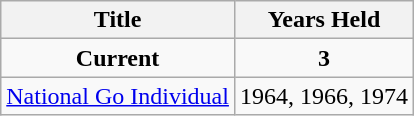<table class="wikitable">
<tr>
<th>Title</th>
<th>Years Held</th>
</tr>
<tr>
<td align="center"><strong>Current</strong></td>
<td align="center"><strong>3</strong></td>
</tr>
<tr>
<td> <a href='#'>National Go Individual</a></td>
<td>1964, 1966, 1974</td>
</tr>
</table>
